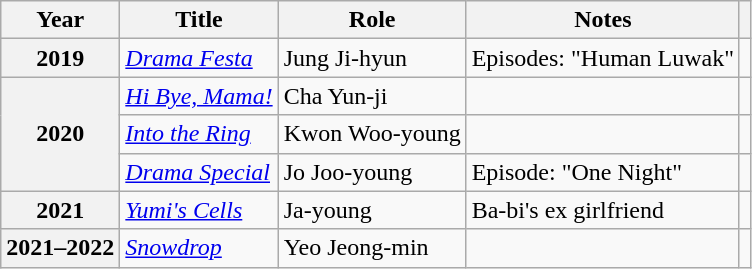<table class="wikitable sortable plainrowheaders">
<tr>
<th scope="col">Year</th>
<th scope="col">Title</th>
<th scope="col">Role</th>
<th scope="col">Notes</th>
<th scope="col" class="unsortable"></th>
</tr>
<tr>
<th scope="row">2019</th>
<td><em><a href='#'>Drama Festa</a></em></td>
<td>Jung Ji-hyun</td>
<td>Episodes: "Human Luwak"</td>
<td></td>
</tr>
<tr>
<th scope="row" rowspan="3">2020</th>
<td><em><a href='#'>Hi Bye, Mama!</a></em></td>
<td>Cha Yun-ji</td>
<td></td>
<td></td>
</tr>
<tr>
<td><em><a href='#'>Into the Ring</a></em></td>
<td>Kwon Woo-young</td>
<td></td>
<td></td>
</tr>
<tr>
<td><em><a href='#'>Drama Special</a></em></td>
<td>Jo Joo-young</td>
<td>Episode: "One Night"</td>
<td></td>
</tr>
<tr>
<th scope="row" rowspan="1">2021</th>
<td><em><a href='#'>Yumi's Cells</a></em></td>
<td>Ja-young</td>
<td>Ba-bi's ex girlfriend</td>
<td></td>
</tr>
<tr>
<th scope="row">2021–2022</th>
<td><em><a href='#'>Snowdrop</a></em></td>
<td>Yeo Jeong-min</td>
<td></td>
<td></td>
</tr>
</table>
